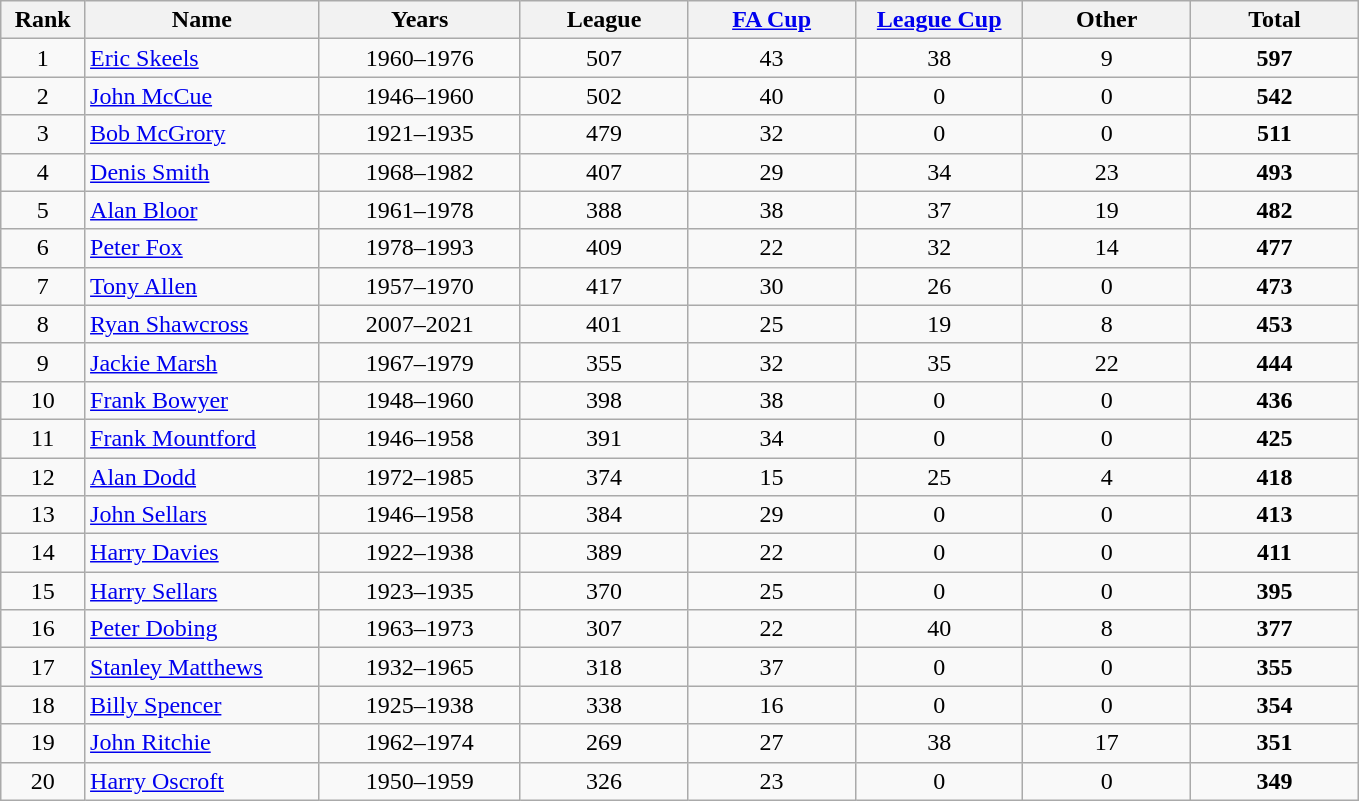<table class="wikitable sortable plainrowheaders" style="text-align: center">
<tr>
<th width=5%>Rank</th>
<th width=14%>Name</th>
<th width=12%>Years</th>
<th width=10%>League</th>
<th width=10%><a href='#'>FA Cup</a></th>
<th width=10%><a href='#'>League Cup</a></th>
<th width=10%>Other</th>
<th width=10%>Total</th>
</tr>
<tr>
<td>1</td>
<td align="left"> <a href='#'>Eric Skeels</a></td>
<td>1960–1976</td>
<td>507</td>
<td>43</td>
<td>38</td>
<td>9</td>
<td><strong>597</strong></td>
</tr>
<tr>
<td>2</td>
<td align="left"> <a href='#'>John McCue</a></td>
<td>1946–1960</td>
<td>502</td>
<td>40</td>
<td>0</td>
<td>0</td>
<td><strong>542</strong></td>
</tr>
<tr>
<td>3</td>
<td align="left"> <a href='#'>Bob McGrory</a></td>
<td>1921–1935</td>
<td>479</td>
<td>32</td>
<td>0</td>
<td>0</td>
<td><strong>511</strong></td>
</tr>
<tr>
<td>4</td>
<td align="left"> <a href='#'>Denis Smith</a></td>
<td>1968–1982</td>
<td>407</td>
<td>29</td>
<td>34</td>
<td>23</td>
<td><strong>493</strong></td>
</tr>
<tr>
<td>5</td>
<td align="left"> <a href='#'>Alan Bloor</a></td>
<td>1961–1978</td>
<td>388</td>
<td>38</td>
<td>37</td>
<td>19</td>
<td><strong>482</strong></td>
</tr>
<tr>
<td>6</td>
<td align="left"> <a href='#'>Peter Fox</a></td>
<td>1978–1993</td>
<td>409</td>
<td>22</td>
<td>32</td>
<td>14</td>
<td><strong>477</strong></td>
</tr>
<tr>
<td>7</td>
<td align="left"> <a href='#'>Tony Allen</a></td>
<td>1957–1970</td>
<td>417</td>
<td>30</td>
<td>26</td>
<td>0</td>
<td><strong>473</strong></td>
</tr>
<tr>
<td>8</td>
<td align="left"> <a href='#'>Ryan Shawcross</a></td>
<td>2007–2021</td>
<td>401</td>
<td>25</td>
<td>19</td>
<td>8</td>
<td><strong>453</strong></td>
</tr>
<tr>
<td>9</td>
<td align="left"> <a href='#'>Jackie Marsh</a></td>
<td>1967–1979</td>
<td>355</td>
<td>32</td>
<td>35</td>
<td>22</td>
<td><strong>444</strong></td>
</tr>
<tr>
<td>10</td>
<td align="left"> <a href='#'>Frank Bowyer</a></td>
<td>1948–1960</td>
<td>398</td>
<td>38</td>
<td>0</td>
<td>0</td>
<td><strong>436</strong></td>
</tr>
<tr>
<td>11</td>
<td align="left"> <a href='#'>Frank Mountford</a></td>
<td>1946–1958</td>
<td>391</td>
<td>34</td>
<td>0</td>
<td>0</td>
<td><strong>425</strong></td>
</tr>
<tr>
<td>12</td>
<td align="left"> <a href='#'>Alan Dodd</a></td>
<td>1972–1985</td>
<td>374</td>
<td>15</td>
<td>25</td>
<td>4</td>
<td><strong>418</strong></td>
</tr>
<tr>
<td>13</td>
<td align="left"> <a href='#'>John Sellars</a></td>
<td>1946–1958</td>
<td>384</td>
<td>29</td>
<td>0</td>
<td>0</td>
<td><strong>413</strong></td>
</tr>
<tr>
<td>14</td>
<td align="left"> <a href='#'>Harry Davies</a></td>
<td>1922–1938</td>
<td>389</td>
<td>22</td>
<td>0</td>
<td>0</td>
<td><strong>411</strong></td>
</tr>
<tr>
<td>15</td>
<td align="left"> <a href='#'>Harry Sellars</a></td>
<td>1923–1935</td>
<td>370</td>
<td>25</td>
<td>0</td>
<td>0</td>
<td><strong>395</strong></td>
</tr>
<tr>
<td>16</td>
<td align="left"> <a href='#'>Peter Dobing</a></td>
<td>1963–1973</td>
<td>307</td>
<td>22</td>
<td>40</td>
<td>8</td>
<td><strong>377</strong></td>
</tr>
<tr>
<td>17</td>
<td align="left"> <a href='#'>Stanley Matthews</a></td>
<td>1932–1965</td>
<td>318</td>
<td>37</td>
<td>0</td>
<td>0</td>
<td><strong>355</strong></td>
</tr>
<tr>
<td>18</td>
<td align="left"> <a href='#'>Billy Spencer</a></td>
<td>1925–1938</td>
<td>338</td>
<td>16</td>
<td>0</td>
<td>0</td>
<td><strong>354</strong></td>
</tr>
<tr>
<td>19</td>
<td align="left"> <a href='#'>John Ritchie</a></td>
<td>1962–1974</td>
<td>269</td>
<td>27</td>
<td>38</td>
<td>17</td>
<td><strong>351</strong></td>
</tr>
<tr>
<td>20</td>
<td align="left"> <a href='#'>Harry Oscroft</a></td>
<td>1950–1959</td>
<td>326</td>
<td>23</td>
<td>0</td>
<td>0</td>
<td><strong>349</strong></td>
</tr>
</table>
